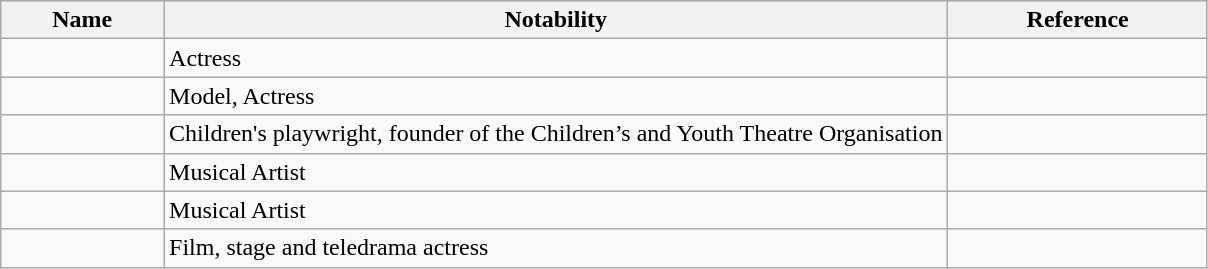<table class="wikitable sortable" style="width:">
<tr>
<th style="width:*;">Name</th>
<th style="width:65%;" class="unsortable">Notability</th>
<th style="width:*;" class="unsortable">Reference</th>
</tr>
<tr>
<td></td>
<td>Actress</td>
<td style="text-align:center;"></td>
</tr>
<tr>
<td></td>
<td>Model, Actress</td>
<td style="text-align:center;"></td>
</tr>
<tr>
<td></td>
<td>Children's playwright, founder of the Children’s and Youth Theatre Organisation</td>
<td style="text-align:center;"></td>
</tr>
<tr>
<td></td>
<td>Musical Artist</td>
<td style="text-align:center;"></td>
</tr>
<tr>
<td></td>
<td>Musical Artist</td>
<td style="text-align:center;"></td>
</tr>
<tr>
<td></td>
<td>Film, stage and teledrama actress</td>
<td style="text-align:center;"></td>
</tr>
</table>
